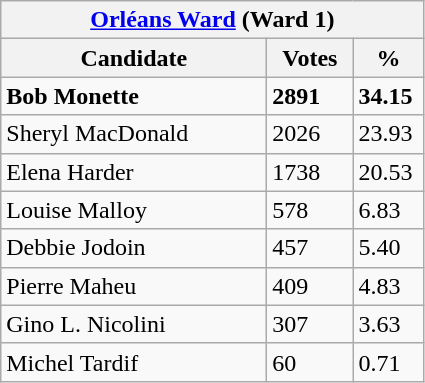<table class="wikitable">
<tr>
<th colspan="3"><a href='#'>Orléans Ward</a> (Ward 1)</th>
</tr>
<tr>
<th style="width: 170px">Candidate</th>
<th style="width: 50px">Votes</th>
<th style="width: 40px">%</th>
</tr>
<tr>
<td><strong>Bob Monette</strong></td>
<td><strong>2891</strong></td>
<td><strong>34.15</strong></td>
</tr>
<tr>
<td>Sheryl MacDonald</td>
<td>2026</td>
<td>23.93</td>
</tr>
<tr>
<td>Elena Harder</td>
<td>1738</td>
<td>20.53</td>
</tr>
<tr>
<td>Louise Malloy</td>
<td>578</td>
<td>6.83</td>
</tr>
<tr>
<td>Debbie Jodoin</td>
<td>457</td>
<td>5.40</td>
</tr>
<tr>
<td>Pierre Maheu</td>
<td>409</td>
<td>4.83</td>
</tr>
<tr>
<td>Gino L. Nicolini</td>
<td>307</td>
<td>3.63</td>
</tr>
<tr>
<td>Michel Tardif</td>
<td>60</td>
<td>0.71</td>
</tr>
</table>
